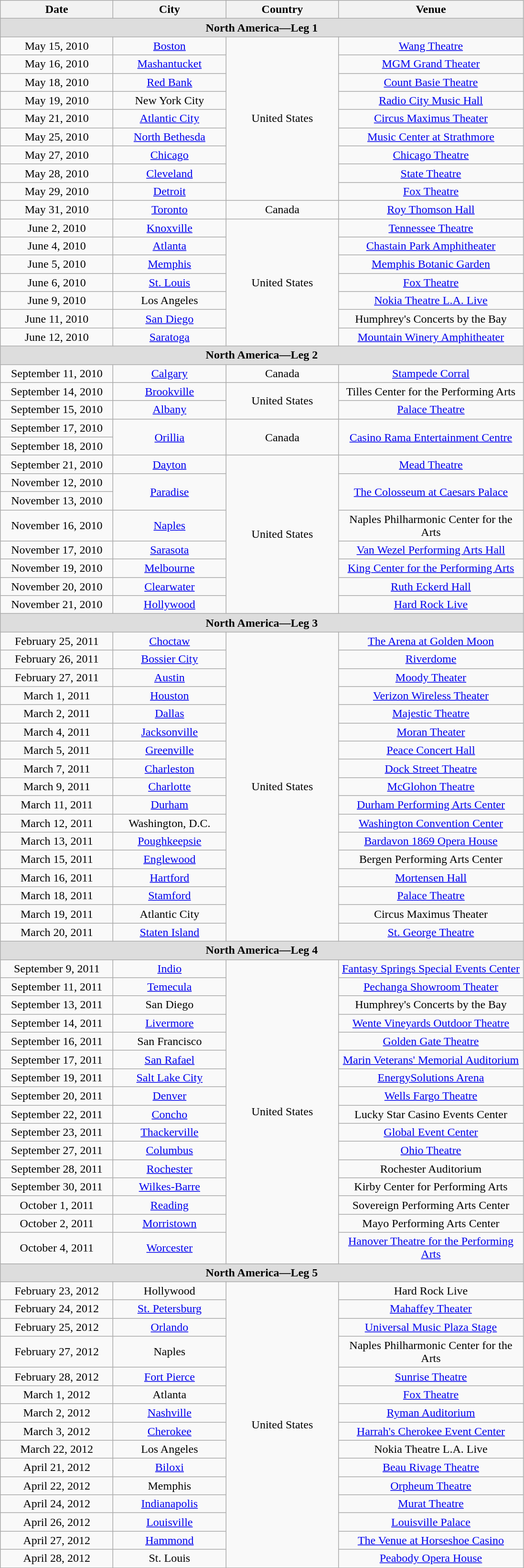<table class="wikitable" style="text-align:center">
<tr>
<th width="150">Date</th>
<th width="150">City</th>
<th width="150">Country</th>
<th width="250">Venue</th>
</tr>
<tr bgcolor="#DDDDDD">
<td colspan=4><strong>North America—Leg 1</strong></td>
</tr>
<tr>
<td>May 15, 2010</td>
<td><a href='#'>Boston</a></td>
<td rowspan="9">United States</td>
<td><a href='#'>Wang Theatre</a></td>
</tr>
<tr>
<td>May 16, 2010</td>
<td><a href='#'>Mashantucket</a></td>
<td><a href='#'>MGM Grand Theater</a></td>
</tr>
<tr>
<td>May 18, 2010</td>
<td><a href='#'>Red Bank</a></td>
<td><a href='#'>Count Basie Theatre</a></td>
</tr>
<tr>
<td>May 19, 2010</td>
<td>New York City</td>
<td><a href='#'>Radio City Music Hall</a></td>
</tr>
<tr>
<td>May 21, 2010</td>
<td><a href='#'>Atlantic City</a></td>
<td><a href='#'>Circus Maximus Theater</a></td>
</tr>
<tr>
<td>May 25, 2010</td>
<td><a href='#'>North Bethesda</a></td>
<td><a href='#'>Music Center at Strathmore</a></td>
</tr>
<tr>
<td>May 27, 2010</td>
<td><a href='#'>Chicago</a></td>
<td><a href='#'>Chicago Theatre</a></td>
</tr>
<tr>
<td>May 28, 2010</td>
<td><a href='#'>Cleveland</a></td>
<td><a href='#'>State Theatre</a></td>
</tr>
<tr>
<td>May 29, 2010</td>
<td><a href='#'>Detroit</a></td>
<td><a href='#'>Fox Theatre</a></td>
</tr>
<tr>
<td>May 31, 2010</td>
<td><a href='#'>Toronto</a></td>
<td>Canada</td>
<td><a href='#'>Roy Thomson Hall</a></td>
</tr>
<tr>
<td>June 2, 2010</td>
<td><a href='#'>Knoxville</a></td>
<td rowspan="7">United States</td>
<td><a href='#'>Tennessee Theatre</a></td>
</tr>
<tr>
<td>June 4, 2010</td>
<td><a href='#'>Atlanta</a></td>
<td><a href='#'>Chastain Park Amphitheater</a></td>
</tr>
<tr>
<td>June 5, 2010</td>
<td><a href='#'>Memphis</a></td>
<td><a href='#'>Memphis Botanic Garden</a></td>
</tr>
<tr>
<td>June 6, 2010</td>
<td><a href='#'>St. Louis</a></td>
<td><a href='#'>Fox Theatre</a></td>
</tr>
<tr>
<td>June 9, 2010</td>
<td>Los Angeles</td>
<td><a href='#'>Nokia Theatre L.A. Live</a></td>
</tr>
<tr>
<td>June 11, 2010</td>
<td><a href='#'>San Diego</a></td>
<td>Humphrey's Concerts by the Bay</td>
</tr>
<tr>
<td>June 12, 2010</td>
<td><a href='#'>Saratoga</a></td>
<td><a href='#'>Mountain Winery Amphitheater</a></td>
</tr>
<tr bgcolor="#DDDDDD">
<td colspan=4><strong>North America—Leg 2</strong></td>
</tr>
<tr>
<td>September 11, 2010</td>
<td><a href='#'>Calgary</a></td>
<td>Canada</td>
<td><a href='#'>Stampede Corral</a></td>
</tr>
<tr>
<td>September 14, 2010</td>
<td><a href='#'>Brookville</a></td>
<td rowspan="2">United States</td>
<td>Tilles Center for the Performing Arts</td>
</tr>
<tr>
<td>September 15, 2010</td>
<td><a href='#'>Albany</a></td>
<td><a href='#'>Palace Theatre</a></td>
</tr>
<tr>
<td>September 17, 2010</td>
<td rowspan="2"><a href='#'>Orillia</a></td>
<td rowspan="2">Canada</td>
<td rowspan="2"><a href='#'>Casino Rama Entertainment Centre</a></td>
</tr>
<tr>
<td>September 18, 2010</td>
</tr>
<tr>
<td>September 21, 2010</td>
<td><a href='#'>Dayton</a></td>
<td rowspan="8">United States</td>
<td><a href='#'>Mead Theatre</a></td>
</tr>
<tr>
<td>November 12, 2010</td>
<td rowspan="2"><a href='#'>Paradise</a></td>
<td rowspan="2"><a href='#'>The Colosseum at Caesars Palace</a></td>
</tr>
<tr>
<td>November 13, 2010</td>
</tr>
<tr>
<td>November 16, 2010</td>
<td><a href='#'>Naples</a></td>
<td>Naples Philharmonic Center for the Arts</td>
</tr>
<tr>
<td>November 17, 2010</td>
<td><a href='#'>Sarasota</a></td>
<td><a href='#'>Van Wezel Performing Arts Hall</a></td>
</tr>
<tr>
<td>November 19, 2010</td>
<td><a href='#'>Melbourne</a></td>
<td><a href='#'>King Center for the Performing Arts</a></td>
</tr>
<tr>
<td>November 20, 2010</td>
<td><a href='#'>Clearwater</a></td>
<td><a href='#'>Ruth Eckerd Hall</a></td>
</tr>
<tr>
<td>November 21, 2010</td>
<td><a href='#'>Hollywood</a></td>
<td><a href='#'>Hard Rock Live</a></td>
</tr>
<tr bgcolor="#DDDDDD">
<td colspan=4><strong>North America—Leg 3</strong></td>
</tr>
<tr>
<td>February 25, 2011</td>
<td><a href='#'>Choctaw</a></td>
<td rowspan="17">United States</td>
<td><a href='#'>The Arena at Golden Moon</a></td>
</tr>
<tr>
<td>February 26, 2011</td>
<td><a href='#'>Bossier City</a></td>
<td><a href='#'>Riverdome</a></td>
</tr>
<tr>
<td>February 27, 2011</td>
<td><a href='#'>Austin</a></td>
<td><a href='#'>Moody Theater</a></td>
</tr>
<tr>
<td>March 1, 2011</td>
<td><a href='#'>Houston</a></td>
<td><a href='#'>Verizon Wireless Theater</a></td>
</tr>
<tr>
<td>March 2, 2011</td>
<td><a href='#'>Dallas</a></td>
<td><a href='#'>Majestic Theatre</a></td>
</tr>
<tr>
<td>March 4, 2011</td>
<td><a href='#'>Jacksonville</a></td>
<td><a href='#'>Moran Theater</a></td>
</tr>
<tr>
<td>March 5, 2011</td>
<td><a href='#'>Greenville</a></td>
<td><a href='#'>Peace Concert Hall</a></td>
</tr>
<tr>
<td>March 7, 2011</td>
<td><a href='#'>Charleston</a></td>
<td><a href='#'>Dock Street Theatre</a></td>
</tr>
<tr>
<td>March 9, 2011</td>
<td><a href='#'>Charlotte</a></td>
<td><a href='#'>McGlohon Theatre</a></td>
</tr>
<tr>
<td>March 11, 2011</td>
<td><a href='#'>Durham</a></td>
<td><a href='#'>Durham Performing Arts Center</a></td>
</tr>
<tr>
<td>March 12, 2011</td>
<td>Washington, D.C.</td>
<td><a href='#'>Washington Convention Center</a></td>
</tr>
<tr>
<td>March 13, 2011</td>
<td><a href='#'>Poughkeepsie</a></td>
<td><a href='#'>Bardavon 1869 Opera House</a></td>
</tr>
<tr>
<td>March 15, 2011</td>
<td><a href='#'>Englewood</a></td>
<td>Bergen Performing Arts Center</td>
</tr>
<tr>
<td>March 16, 2011</td>
<td><a href='#'>Hartford</a></td>
<td><a href='#'>Mortensen Hall</a></td>
</tr>
<tr>
<td>March 18, 2011</td>
<td><a href='#'>Stamford</a></td>
<td><a href='#'>Palace Theatre</a></td>
</tr>
<tr>
<td>March 19, 2011</td>
<td>Atlantic City</td>
<td>Circus Maximus Theater</td>
</tr>
<tr>
<td>March 20, 2011</td>
<td><a href='#'>Staten Island</a></td>
<td><a href='#'>St. George Theatre</a></td>
</tr>
<tr bgcolor="#DDDDDD">
<td colspan=4><strong>North America—Leg 4</strong></td>
</tr>
<tr>
<td>September 9, 2011</td>
<td><a href='#'>Indio</a></td>
<td rowspan="16">United States</td>
<td><a href='#'>Fantasy Springs Special Events Center</a></td>
</tr>
<tr>
<td>September 11, 2011</td>
<td><a href='#'>Temecula</a></td>
<td><a href='#'>Pechanga Showroom Theater</a></td>
</tr>
<tr>
<td>September 13, 2011</td>
<td>San Diego</td>
<td>Humphrey's Concerts by the Bay</td>
</tr>
<tr>
<td>September 14, 2011</td>
<td><a href='#'>Livermore</a></td>
<td><a href='#'>Wente Vineyards Outdoor Theatre</a></td>
</tr>
<tr>
<td>September 16, 2011</td>
<td>San Francisco</td>
<td><a href='#'>Golden Gate Theatre</a></td>
</tr>
<tr>
<td>September 17, 2011</td>
<td><a href='#'>San Rafael</a></td>
<td><a href='#'>Marin Veterans' Memorial Auditorium</a></td>
</tr>
<tr>
<td>September 19, 2011</td>
<td><a href='#'>Salt Lake City</a></td>
<td><a href='#'>EnergySolutions Arena</a></td>
</tr>
<tr>
<td>September 20, 2011</td>
<td><a href='#'>Denver</a></td>
<td><a href='#'>Wells Fargo Theatre</a></td>
</tr>
<tr>
<td>September 22, 2011</td>
<td><a href='#'>Concho</a></td>
<td>Lucky Star Casino Events Center</td>
</tr>
<tr>
<td>September 23, 2011</td>
<td><a href='#'>Thackerville</a></td>
<td><a href='#'>Global Event Center</a></td>
</tr>
<tr>
<td>September 27, 2011</td>
<td><a href='#'>Columbus</a></td>
<td><a href='#'>Ohio Theatre</a></td>
</tr>
<tr>
<td>September 28, 2011</td>
<td><a href='#'>Rochester</a></td>
<td>Rochester Auditorium</td>
</tr>
<tr>
<td>September 30, 2011</td>
<td><a href='#'>Wilkes-Barre</a></td>
<td>Kirby Center for Performing Arts</td>
</tr>
<tr>
<td>October 1, 2011</td>
<td><a href='#'>Reading</a></td>
<td>Sovereign Performing Arts Center</td>
</tr>
<tr>
<td>October 2, 2011</td>
<td><a href='#'>Morristown</a></td>
<td>Mayo Performing Arts Center</td>
</tr>
<tr>
<td>October 4, 2011</td>
<td><a href='#'>Worcester</a></td>
<td><a href='#'>Hanover Theatre for the Performing Arts</a></td>
</tr>
<tr bgcolor="#DDDDDD">
<td colspan=4><strong>North America—Leg 5</strong></td>
</tr>
<tr>
<td>February 23, 2012</td>
<td>Hollywood</td>
<td rowspan="15">United States</td>
<td>Hard Rock Live</td>
</tr>
<tr>
<td>February 24, 2012</td>
<td><a href='#'>St. Petersburg</a></td>
<td><a href='#'>Mahaffey Theater</a></td>
</tr>
<tr>
<td>February 25, 2012</td>
<td><a href='#'>Orlando</a></td>
<td><a href='#'>Universal Music Plaza Stage</a></td>
</tr>
<tr>
<td>February 27, 2012</td>
<td>Naples</td>
<td>Naples Philharmonic Center for the Arts</td>
</tr>
<tr>
<td>February 28, 2012</td>
<td><a href='#'>Fort Pierce</a></td>
<td><a href='#'>Sunrise Theatre</a></td>
</tr>
<tr>
<td>March 1, 2012</td>
<td>Atlanta</td>
<td><a href='#'>Fox Theatre</a></td>
</tr>
<tr>
<td>March 2, 2012</td>
<td><a href='#'>Nashville</a></td>
<td><a href='#'>Ryman Auditorium</a></td>
</tr>
<tr>
<td>March 3, 2012</td>
<td><a href='#'>Cherokee</a></td>
<td><a href='#'>Harrah's Cherokee Event Center</a></td>
</tr>
<tr>
<td>March 22, 2012</td>
<td>Los Angeles</td>
<td>Nokia Theatre L.A. Live</td>
</tr>
<tr>
<td>April 21, 2012</td>
<td><a href='#'>Biloxi</a></td>
<td><a href='#'>Beau Rivage Theatre</a></td>
</tr>
<tr>
<td>April 22, 2012</td>
<td>Memphis</td>
<td><a href='#'>Orpheum Theatre</a></td>
</tr>
<tr>
<td>April 24, 2012</td>
<td><a href='#'>Indianapolis</a></td>
<td><a href='#'>Murat Theatre</a></td>
</tr>
<tr>
<td>April 26, 2012</td>
<td><a href='#'>Louisville</a></td>
<td><a href='#'>Louisville Palace</a></td>
</tr>
<tr>
<td>April 27, 2012</td>
<td><a href='#'>Hammond</a></td>
<td><a href='#'>The Venue at Horseshoe Casino</a></td>
</tr>
<tr>
<td>April 28, 2012</td>
<td>St. Louis</td>
<td><a href='#'>Peabody Opera House</a></td>
</tr>
</table>
